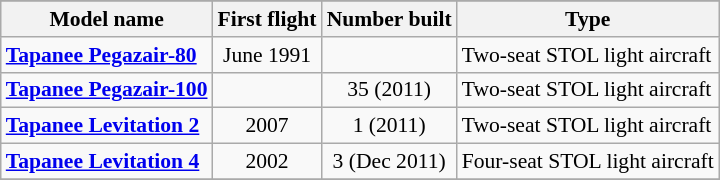<table class="wikitable" align=center style="font-size:90%;">
<tr>
</tr>
<tr style="background:#efefef;">
<th>Model name</th>
<th>First flight</th>
<th>Number built</th>
<th>Type</th>
</tr>
<tr>
<td align=left><strong><a href='#'>Tapanee Pegazair-80</a></strong></td>
<td align=center>June 1991</td>
<td align=center></td>
<td align=left>Two-seat STOL light aircraft</td>
</tr>
<tr>
<td align=left><strong><a href='#'>Tapanee Pegazair-100</a></strong></td>
<td align=center></td>
<td align=center>35 (2011)</td>
<td align=left>Two-seat STOL light aircraft</td>
</tr>
<tr>
<td align=left><strong><a href='#'>Tapanee Levitation 2</a></strong></td>
<td align=center>2007</td>
<td align=center>1 (2011)</td>
<td align=left>Two-seat STOL light aircraft</td>
</tr>
<tr>
<td align=left><strong><a href='#'>Tapanee Levitation 4</a></strong></td>
<td align=center>2002</td>
<td align=center>3 (Dec 2011)</td>
<td align=left>Four-seat STOL light aircraft</td>
</tr>
<tr>
</tr>
</table>
